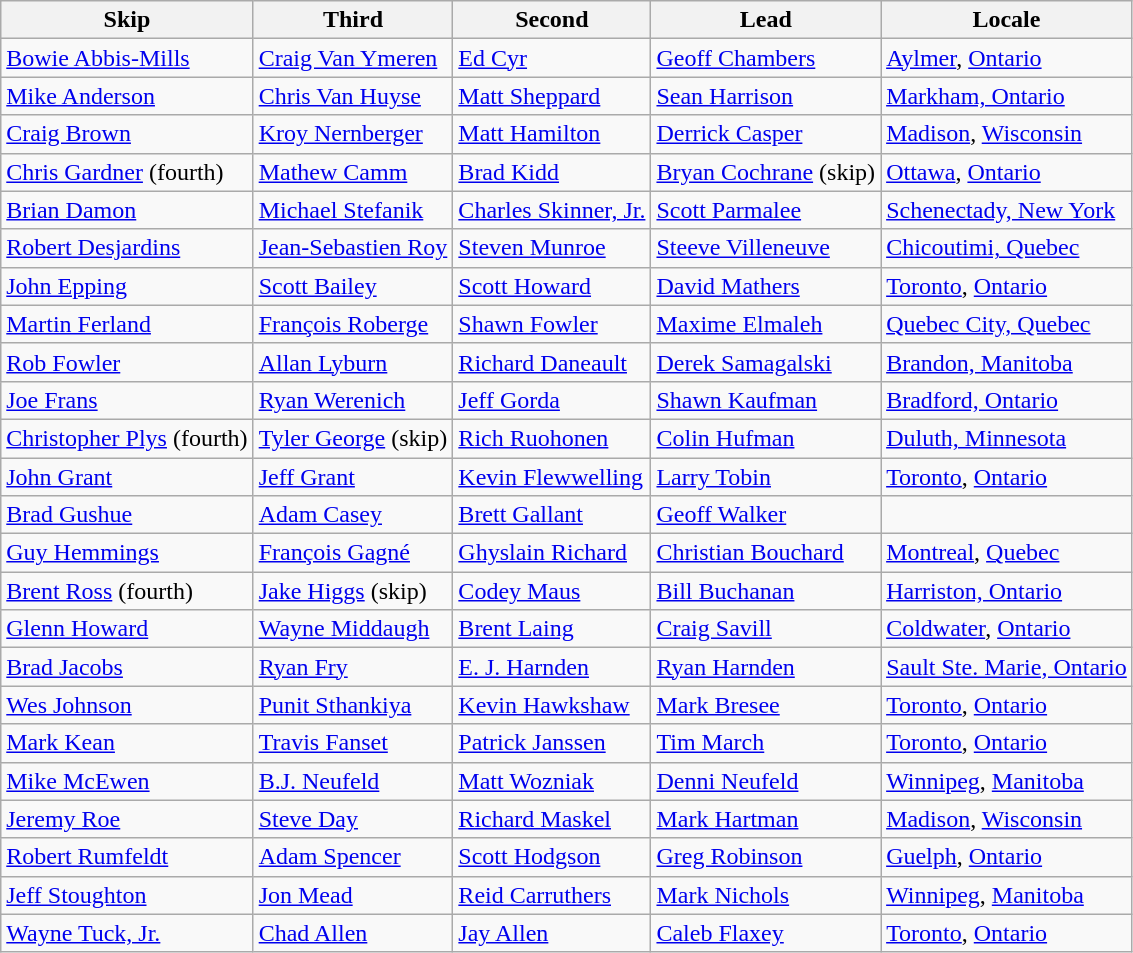<table class=wikitable>
<tr>
<th>Skip</th>
<th>Third</th>
<th>Second</th>
<th>Lead</th>
<th>Locale</th>
</tr>
<tr>
<td><a href='#'>Bowie Abbis-Mills</a></td>
<td><a href='#'>Craig Van Ymeren</a></td>
<td><a href='#'>Ed Cyr</a></td>
<td><a href='#'>Geoff Chambers</a></td>
<td> <a href='#'>Aylmer</a>, <a href='#'>Ontario</a></td>
</tr>
<tr>
<td><a href='#'>Mike Anderson</a></td>
<td><a href='#'>Chris Van Huyse</a></td>
<td><a href='#'>Matt Sheppard</a></td>
<td><a href='#'>Sean Harrison</a></td>
<td> <a href='#'>Markham, Ontario</a></td>
</tr>
<tr>
<td><a href='#'>Craig Brown</a></td>
<td><a href='#'>Kroy Nernberger</a></td>
<td><a href='#'>Matt Hamilton</a></td>
<td><a href='#'>Derrick Casper</a></td>
<td> <a href='#'>Madison</a>, <a href='#'>Wisconsin</a></td>
</tr>
<tr>
<td><a href='#'>Chris Gardner</a> (fourth)</td>
<td><a href='#'>Mathew Camm</a></td>
<td><a href='#'>Brad Kidd</a></td>
<td><a href='#'>Bryan Cochrane</a> (skip)</td>
<td> <a href='#'>Ottawa</a>, <a href='#'>Ontario</a></td>
</tr>
<tr>
<td><a href='#'>Brian Damon</a></td>
<td><a href='#'>Michael Stefanik</a></td>
<td><a href='#'>Charles Skinner, Jr.</a></td>
<td><a href='#'>Scott Parmalee</a></td>
<td> <a href='#'>Schenectady, New York</a></td>
</tr>
<tr>
<td><a href='#'>Robert Desjardins</a></td>
<td><a href='#'>Jean-Sebastien Roy</a></td>
<td><a href='#'>Steven Munroe</a></td>
<td><a href='#'>Steeve Villeneuve</a></td>
<td> <a href='#'>Chicoutimi, Quebec</a></td>
</tr>
<tr>
<td><a href='#'>John Epping</a></td>
<td><a href='#'>Scott Bailey</a></td>
<td><a href='#'>Scott Howard</a></td>
<td><a href='#'>David Mathers</a></td>
<td> <a href='#'>Toronto</a>, <a href='#'>Ontario</a></td>
</tr>
<tr>
<td><a href='#'>Martin Ferland</a></td>
<td><a href='#'>François Roberge</a></td>
<td><a href='#'>Shawn Fowler</a></td>
<td><a href='#'>Maxime Elmaleh</a></td>
<td> <a href='#'>Quebec City, Quebec</a></td>
</tr>
<tr>
<td><a href='#'>Rob Fowler</a></td>
<td><a href='#'>Allan Lyburn</a></td>
<td><a href='#'>Richard Daneault</a></td>
<td><a href='#'>Derek Samagalski</a></td>
<td> <a href='#'>Brandon, Manitoba</a></td>
</tr>
<tr>
<td><a href='#'>Joe Frans</a></td>
<td><a href='#'>Ryan Werenich</a></td>
<td><a href='#'>Jeff Gorda</a></td>
<td><a href='#'>Shawn Kaufman</a></td>
<td> <a href='#'>Bradford, Ontario</a></td>
</tr>
<tr>
<td><a href='#'>Christopher Plys</a> (fourth)</td>
<td><a href='#'>Tyler George</a> (skip)</td>
<td><a href='#'>Rich Ruohonen</a></td>
<td><a href='#'>Colin Hufman</a></td>
<td> <a href='#'>Duluth, Minnesota</a></td>
</tr>
<tr>
<td><a href='#'>John Grant</a></td>
<td><a href='#'>Jeff Grant</a></td>
<td><a href='#'>Kevin Flewwelling</a></td>
<td><a href='#'>Larry Tobin</a></td>
<td> <a href='#'>Toronto</a>, <a href='#'>Ontario</a></td>
</tr>
<tr>
<td><a href='#'>Brad Gushue</a></td>
<td><a href='#'>Adam Casey</a></td>
<td><a href='#'>Brett Gallant</a></td>
<td><a href='#'>Geoff Walker</a></td>
<td></td>
</tr>
<tr>
<td><a href='#'>Guy Hemmings</a></td>
<td><a href='#'>François Gagné</a></td>
<td><a href='#'>Ghyslain Richard</a></td>
<td><a href='#'>Christian Bouchard</a></td>
<td> <a href='#'>Montreal</a>, <a href='#'>Quebec</a></td>
</tr>
<tr>
<td><a href='#'>Brent Ross</a> (fourth)</td>
<td><a href='#'>Jake Higgs</a> (skip)</td>
<td><a href='#'>Codey Maus</a></td>
<td><a href='#'>Bill Buchanan</a></td>
<td> <a href='#'>Harriston, Ontario</a></td>
</tr>
<tr>
<td><a href='#'>Glenn Howard</a></td>
<td><a href='#'>Wayne Middaugh</a></td>
<td><a href='#'>Brent Laing</a></td>
<td><a href='#'>Craig Savill</a></td>
<td> <a href='#'>Coldwater</a>, <a href='#'>Ontario</a></td>
</tr>
<tr>
<td><a href='#'>Brad Jacobs</a></td>
<td><a href='#'>Ryan Fry</a></td>
<td><a href='#'>E. J. Harnden</a></td>
<td><a href='#'>Ryan Harnden</a></td>
<td> <a href='#'>Sault Ste. Marie, Ontario</a></td>
</tr>
<tr>
<td><a href='#'>Wes Johnson</a></td>
<td><a href='#'>Punit Sthankiya</a></td>
<td><a href='#'>Kevin Hawkshaw</a></td>
<td><a href='#'>Mark Bresee</a></td>
<td> <a href='#'>Toronto</a>, <a href='#'>Ontario</a></td>
</tr>
<tr>
<td><a href='#'>Mark Kean</a></td>
<td><a href='#'>Travis Fanset</a></td>
<td><a href='#'>Patrick Janssen</a></td>
<td><a href='#'>Tim March</a></td>
<td> <a href='#'>Toronto</a>, <a href='#'>Ontario</a></td>
</tr>
<tr>
<td><a href='#'>Mike McEwen</a></td>
<td><a href='#'>B.J. Neufeld</a></td>
<td><a href='#'>Matt Wozniak</a></td>
<td><a href='#'>Denni Neufeld</a></td>
<td> <a href='#'>Winnipeg</a>, <a href='#'>Manitoba</a></td>
</tr>
<tr>
<td><a href='#'>Jeremy Roe</a></td>
<td><a href='#'>Steve Day</a></td>
<td><a href='#'>Richard Maskel</a></td>
<td><a href='#'>Mark Hartman</a></td>
<td> <a href='#'>Madison</a>, <a href='#'>Wisconsin</a></td>
</tr>
<tr>
<td><a href='#'>Robert Rumfeldt</a></td>
<td><a href='#'>Adam Spencer</a></td>
<td><a href='#'>Scott Hodgson</a></td>
<td><a href='#'>Greg Robinson</a></td>
<td> <a href='#'>Guelph</a>, <a href='#'>Ontario</a></td>
</tr>
<tr>
<td><a href='#'>Jeff Stoughton</a></td>
<td><a href='#'>Jon Mead</a></td>
<td><a href='#'>Reid Carruthers</a></td>
<td><a href='#'>Mark Nichols</a></td>
<td> <a href='#'>Winnipeg</a>, <a href='#'>Manitoba</a></td>
</tr>
<tr>
<td><a href='#'>Wayne Tuck, Jr.</a></td>
<td><a href='#'>Chad Allen</a></td>
<td><a href='#'>Jay Allen</a></td>
<td><a href='#'>Caleb Flaxey</a></td>
<td> <a href='#'>Toronto</a>, <a href='#'>Ontario</a></td>
</tr>
</table>
